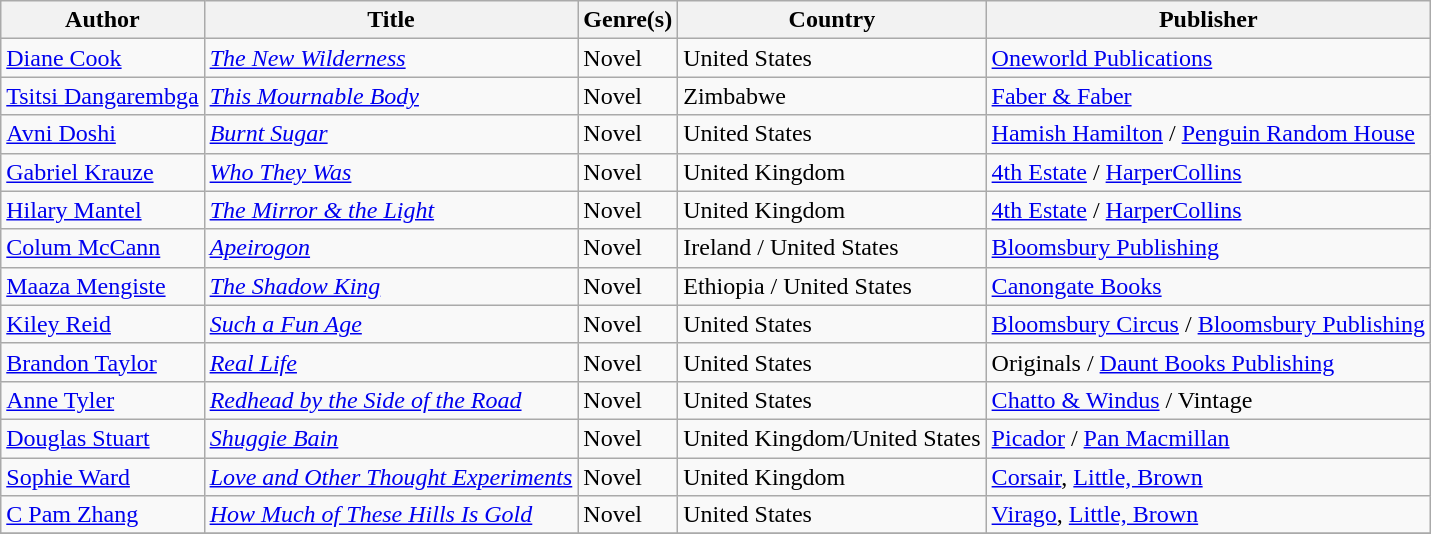<table class="wikitable">
<tr>
<th>Author</th>
<th>Title</th>
<th>Genre(s)</th>
<th>Country</th>
<th>Publisher</th>
</tr>
<tr>
<td><a href='#'>Diane Cook</a></td>
<td><em><a href='#'>The New Wilderness</a></em></td>
<td>Novel</td>
<td>United States</td>
<td><a href='#'>Oneworld Publications</a></td>
</tr>
<tr>
<td><a href='#'>Tsitsi Dangarembga</a></td>
<td><em><a href='#'>This Mournable Body</a></em></td>
<td>Novel</td>
<td>Zimbabwe</td>
<td><a href='#'>Faber & Faber</a></td>
</tr>
<tr>
<td><a href='#'>Avni Doshi</a></td>
<td><em><a href='#'>Burnt Sugar</a></em></td>
<td>Novel</td>
<td>United States</td>
<td><a href='#'>Hamish Hamilton</a> / <a href='#'>Penguin Random House</a></td>
</tr>
<tr>
<td><a href='#'>Gabriel Krauze</a></td>
<td><em><a href='#'>Who They Was</a></em></td>
<td>Novel</td>
<td>United Kingdom</td>
<td><a href='#'>4th Estate</a> / <a href='#'>HarperCollins</a></td>
</tr>
<tr>
<td><a href='#'>Hilary Mantel</a></td>
<td><em><a href='#'>The Mirror & the Light</a></em></td>
<td>Novel</td>
<td>United Kingdom</td>
<td><a href='#'>4th Estate</a> / <a href='#'>HarperCollins</a></td>
</tr>
<tr>
<td><a href='#'>Colum McCann</a></td>
<td><em><a href='#'>Apeirogon</a></em></td>
<td>Novel</td>
<td>Ireland / United States</td>
<td><a href='#'>Bloomsbury Publishing</a></td>
</tr>
<tr>
<td><a href='#'>Maaza Mengiste</a></td>
<td><em><a href='#'>The Shadow King</a></em></td>
<td>Novel</td>
<td>Ethiopia / United States</td>
<td><a href='#'>Canongate Books</a></td>
</tr>
<tr>
<td><a href='#'>Kiley Reid</a></td>
<td><em><a href='#'>Such a Fun Age</a></em></td>
<td>Novel</td>
<td>United States</td>
<td><a href='#'>Bloomsbury Circus</a> / <a href='#'>Bloomsbury Publishing</a></td>
</tr>
<tr>
<td><a href='#'>Brandon Taylor</a></td>
<td><em><a href='#'>Real Life</a></em></td>
<td>Novel</td>
<td>United States</td>
<td>Originals / <a href='#'>Daunt Books Publishing</a></td>
</tr>
<tr>
<td><a href='#'>Anne Tyler</a></td>
<td><em><a href='#'>Redhead by the Side of the Road</a></em></td>
<td>Novel</td>
<td>United States</td>
<td><a href='#'>Chatto & Windus</a> / Vintage</td>
</tr>
<tr>
<td><a href='#'>Douglas Stuart</a></td>
<td><em><a href='#'>Shuggie Bain</a></em></td>
<td>Novel</td>
<td>United Kingdom/United States</td>
<td><a href='#'>Picador</a> / <a href='#'>Pan Macmillan</a></td>
</tr>
<tr>
<td><a href='#'>Sophie Ward</a></td>
<td><em><a href='#'>Love and Other Thought Experiments</a></em></td>
<td>Novel</td>
<td>United Kingdom</td>
<td><a href='#'>Corsair</a>, <a href='#'>Little, Brown</a></td>
</tr>
<tr>
<td><a href='#'>C Pam Zhang</a></td>
<td><em><a href='#'>How Much of These Hills Is Gold</a></em></td>
<td>Novel</td>
<td>United States</td>
<td><a href='#'>Virago</a>, <a href='#'>Little, Brown</a></td>
</tr>
<tr>
</tr>
</table>
